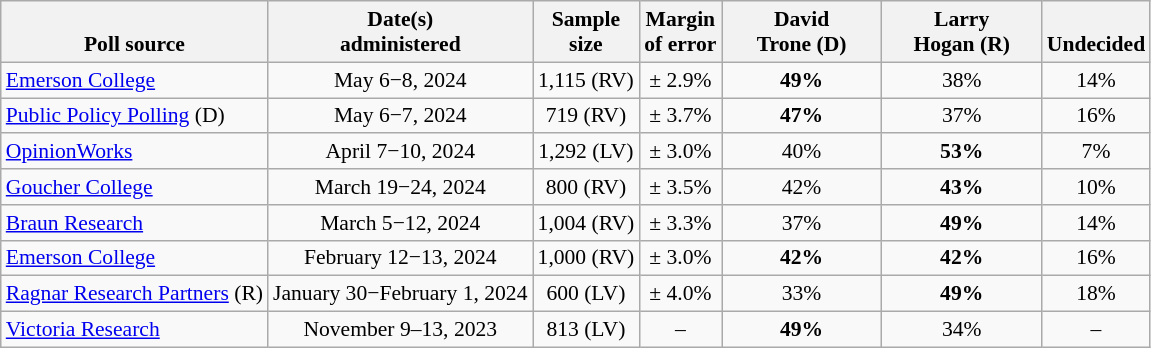<table class="wikitable" style="font-size:90%;text-align:center;">
<tr style="vertical-align:bottom">
<th>Poll source</th>
<th>Date(s)<br>administered</th>
<th>Sample<br>size</th>
<th>Margin<br>of error</th>
<th style="width:100px;">David<br>Trone (D)</th>
<th style="width:100px;">Larry<br>Hogan (R)</th>
<th>Undecided</th>
</tr>
<tr>
<td style="text-align:left;"><a href='#'>Emerson College</a></td>
<td>May 6−8, 2024</td>
<td>1,115 (RV)</td>
<td>± 2.9%</td>
<td><strong>49%</strong></td>
<td>38%</td>
<td>14%</td>
</tr>
<tr>
<td style="text-align:left;"><a href='#'>Public Policy Polling</a> (D)</td>
<td>May 6−7, 2024</td>
<td>719 (RV)</td>
<td>± 3.7%</td>
<td><strong>47%</strong></td>
<td>37%</td>
<td>16%</td>
</tr>
<tr>
<td style="text-align:left;"><a href='#'>OpinionWorks</a></td>
<td>April 7−10, 2024</td>
<td>1,292 (LV)</td>
<td>± 3.0%</td>
<td>40%</td>
<td><strong>53%</strong></td>
<td>7%</td>
</tr>
<tr>
<td style="text-align:left;"><a href='#'>Goucher College</a></td>
<td>March 19−24, 2024</td>
<td>800 (RV)</td>
<td>± 3.5%</td>
<td>42%</td>
<td><strong>43%</strong></td>
<td>10%</td>
</tr>
<tr>
<td style="text-align:left;"><a href='#'>Braun Research</a></td>
<td>March 5−12, 2024</td>
<td>1,004 (RV)</td>
<td>± 3.3%</td>
<td>37%</td>
<td><strong>49%</strong></td>
<td>14%</td>
</tr>
<tr>
<td style="text-align:left;"><a href='#'>Emerson College</a></td>
<td>February 12−13, 2024</td>
<td>1,000 (RV)</td>
<td>± 3.0%</td>
<td><strong>42%</strong></td>
<td><strong>42%</strong></td>
<td>16%</td>
</tr>
<tr>
<td style="text-align:left;"><a href='#'>Ragnar Research Partners</a> (R)</td>
<td>January 30−February 1, 2024</td>
<td>600 (LV)</td>
<td>± 4.0%</td>
<td>33%</td>
<td><strong>49%</strong></td>
<td>18%</td>
</tr>
<tr>
<td style="text-align:left;"><a href='#'>Victoria Research</a></td>
<td>November 9–13, 2023</td>
<td>813 (LV)</td>
<td>–</td>
<td><strong>49%</strong></td>
<td>34%</td>
<td>–</td>
</tr>
</table>
